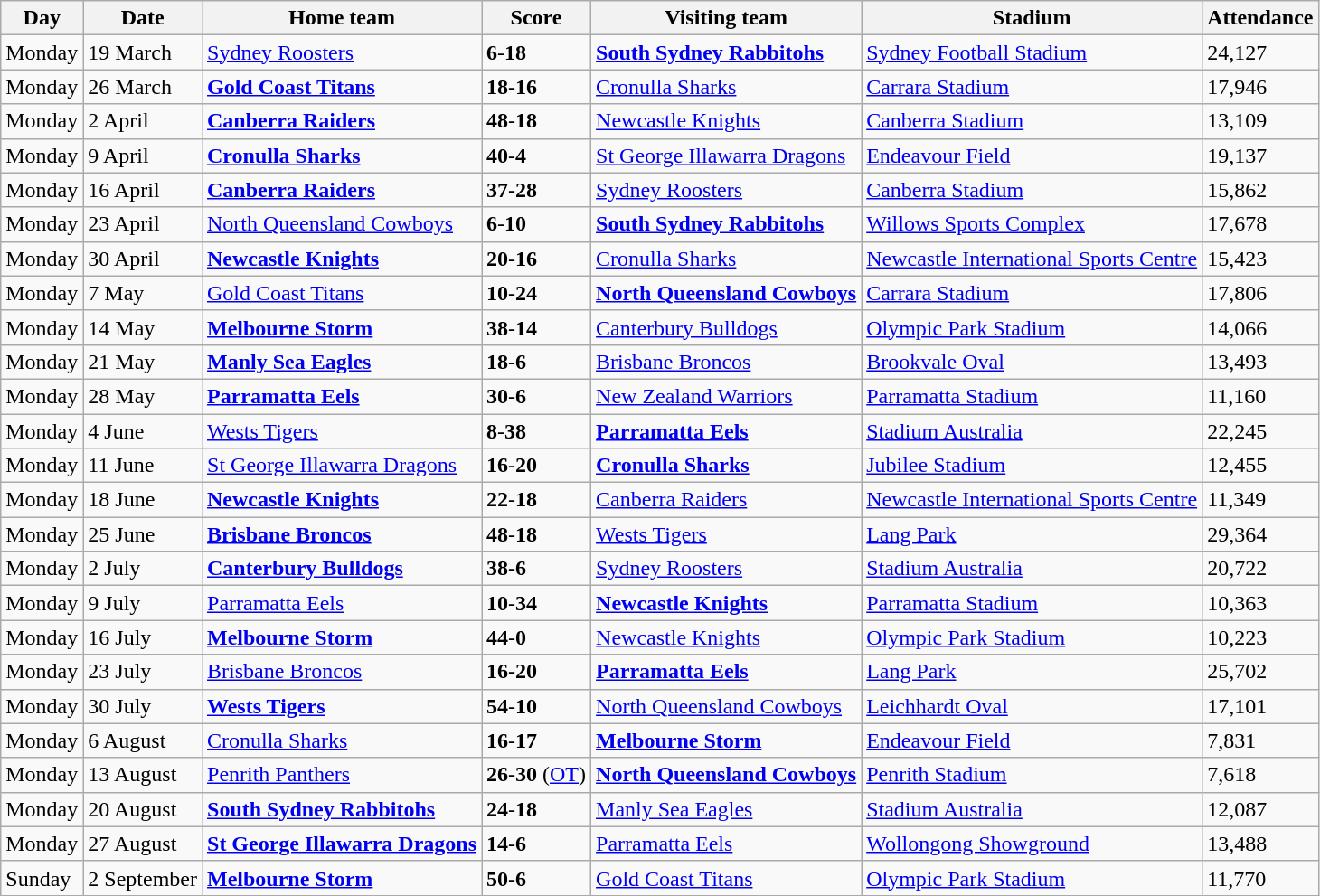<table class="wikitable">
<tr>
<th>Day</th>
<th>Date</th>
<th>Home team</th>
<th>Score</th>
<th>Visiting team</th>
<th>Stadium</th>
<th>Attendance</th>
</tr>
<tr>
<td>Monday</td>
<td>19 March</td>
<td> <a href='#'>Sydney Roosters</a></td>
<td><strong>6</strong>-<strong>18</strong></td>
<td> <strong><a href='#'>South Sydney Rabbitohs</a></strong></td>
<td><a href='#'>Sydney Football Stadium</a></td>
<td>24,127</td>
</tr>
<tr>
<td>Monday</td>
<td>26 March</td>
<td> <strong><a href='#'>Gold Coast Titans</a></strong></td>
<td><strong>18</strong>-<strong>16</strong></td>
<td> <a href='#'>Cronulla Sharks</a></td>
<td><a href='#'>Carrara Stadium</a></td>
<td>17,946</td>
</tr>
<tr>
<td>Monday</td>
<td>2 April</td>
<td> <strong><a href='#'>Canberra Raiders</a></strong></td>
<td><strong>48</strong>-<strong>18</strong></td>
<td> <a href='#'>Newcastle Knights</a></td>
<td><a href='#'>Canberra Stadium</a></td>
<td>13,109</td>
</tr>
<tr>
<td>Monday</td>
<td>9 April</td>
<td> <strong><a href='#'>Cronulla Sharks</a></strong></td>
<td><strong>40</strong>-<strong>4</strong></td>
<td> <a href='#'>St George Illawarra Dragons</a></td>
<td><a href='#'>Endeavour Field</a></td>
<td>19,137</td>
</tr>
<tr>
<td>Monday</td>
<td>16 April</td>
<td> <strong><a href='#'>Canberra Raiders</a></strong></td>
<td><strong>37</strong>-<strong>28</strong></td>
<td> <a href='#'>Sydney Roosters</a></td>
<td><a href='#'>Canberra Stadium</a></td>
<td>15,862</td>
</tr>
<tr>
<td>Monday</td>
<td>23 April</td>
<td> <a href='#'>North Queensland Cowboys</a></td>
<td><strong>6</strong>-<strong>10</strong></td>
<td> <strong><a href='#'>South Sydney Rabbitohs</a></strong></td>
<td><a href='#'>Willows Sports Complex</a></td>
<td>17,678</td>
</tr>
<tr>
<td>Monday</td>
<td>30 April</td>
<td> <strong><a href='#'>Newcastle Knights</a></strong></td>
<td><strong>20</strong>-<strong>16</strong></td>
<td> <a href='#'>Cronulla Sharks</a></td>
<td><a href='#'>Newcastle International Sports Centre</a></td>
<td>15,423</td>
</tr>
<tr>
<td>Monday</td>
<td>7 May</td>
<td> <a href='#'>Gold Coast Titans</a></td>
<td><strong>10</strong>-<strong>24</strong></td>
<td> <strong><a href='#'>North Queensland Cowboys</a></strong></td>
<td><a href='#'>Carrara Stadium</a></td>
<td>17,806</td>
</tr>
<tr>
<td>Monday</td>
<td>14 May</td>
<td> <strong><a href='#'>Melbourne Storm</a></strong></td>
<td><strong>38</strong>-<strong>14</strong></td>
<td> <a href='#'>Canterbury Bulldogs</a></td>
<td><a href='#'>Olympic Park Stadium</a></td>
<td>14,066</td>
</tr>
<tr>
<td>Monday</td>
<td>21 May</td>
<td> <strong><a href='#'>Manly Sea Eagles</a></strong></td>
<td><strong>18</strong>-<strong>6</strong></td>
<td> <a href='#'>Brisbane Broncos</a></td>
<td><a href='#'>Brookvale Oval</a></td>
<td>13,493</td>
</tr>
<tr>
<td>Monday</td>
<td>28 May</td>
<td> <strong><a href='#'>Parramatta Eels</a></strong></td>
<td><strong>30</strong>-<strong>6</strong></td>
<td> <a href='#'>New Zealand Warriors</a></td>
<td><a href='#'>Parramatta Stadium</a></td>
<td>11,160</td>
</tr>
<tr>
<td>Monday</td>
<td>4 June</td>
<td> <a href='#'>Wests Tigers</a></td>
<td><strong> 8</strong>-<strong>38</strong></td>
<td> <strong><a href='#'>Parramatta Eels</a></strong></td>
<td><a href='#'>Stadium Australia</a></td>
<td>22,245</td>
</tr>
<tr>
<td>Monday</td>
<td>11 June</td>
<td> <a href='#'>St George Illawarra Dragons</a></td>
<td><strong>16</strong>-<strong>20</strong></td>
<td> <strong><a href='#'>Cronulla Sharks</a></strong></td>
<td><a href='#'>Jubilee Stadium</a></td>
<td>12,455</td>
</tr>
<tr>
<td>Monday</td>
<td>18 June</td>
<td> <strong><a href='#'>Newcastle Knights</a></strong></td>
<td><strong>22</strong>-<strong>18</strong></td>
<td> <a href='#'>Canberra Raiders</a></td>
<td><a href='#'>Newcastle International Sports Centre</a></td>
<td>11,349</td>
</tr>
<tr>
<td>Monday</td>
<td>25 June</td>
<td> <strong><a href='#'>Brisbane Broncos</a></strong></td>
<td><strong>48</strong>-<strong>18</strong></td>
<td> <a href='#'>Wests Tigers</a></td>
<td><a href='#'>Lang Park</a></td>
<td>29,364</td>
</tr>
<tr>
<td>Monday</td>
<td>2 July</td>
<td> <strong><a href='#'>Canterbury Bulldogs</a></strong></td>
<td><strong>38</strong>-<strong>6</strong></td>
<td> <a href='#'>Sydney Roosters</a></td>
<td><a href='#'>Stadium Australia</a></td>
<td>20,722</td>
</tr>
<tr>
<td>Monday</td>
<td>9 July</td>
<td> <a href='#'>Parramatta Eels</a></td>
<td><strong>10</strong>-<strong>34</strong></td>
<td> <strong><a href='#'>Newcastle Knights</a></strong></td>
<td><a href='#'>Parramatta Stadium</a></td>
<td>10,363</td>
</tr>
<tr>
<td>Monday</td>
<td>16 July</td>
<td> <strong><a href='#'>Melbourne Storm</a></strong></td>
<td><strong>44</strong>-<strong>0</strong></td>
<td> <a href='#'>Newcastle Knights</a></td>
<td><a href='#'>Olympic Park Stadium</a></td>
<td>10,223</td>
</tr>
<tr>
<td>Monday</td>
<td>23 July</td>
<td> <a href='#'>Brisbane Broncos</a></td>
<td><strong>16</strong>-<strong>20</strong></td>
<td> <strong><a href='#'>Parramatta Eels</a></strong></td>
<td><a href='#'>Lang Park</a></td>
<td>25,702</td>
</tr>
<tr>
<td>Monday</td>
<td>30 July</td>
<td> <strong><a href='#'>Wests Tigers</a></strong></td>
<td><strong>54</strong>-<strong>10</strong></td>
<td> <a href='#'>North Queensland Cowboys</a></td>
<td><a href='#'>Leichhardt Oval</a></td>
<td>17,101</td>
</tr>
<tr>
<td>Monday</td>
<td>6 August</td>
<td> <a href='#'>Cronulla Sharks</a></td>
<td><strong>16</strong>-<strong>17</strong></td>
<td> <strong><a href='#'>Melbourne Storm</a></strong></td>
<td><a href='#'>Endeavour Field</a></td>
<td>7,831</td>
</tr>
<tr>
<td>Monday</td>
<td>13 August</td>
<td> <a href='#'>Penrith Panthers</a></td>
<td><strong>26</strong>-<strong>30</strong> (<a href='#'>OT</a>)</td>
<td> <strong><a href='#'>North Queensland Cowboys</a></strong></td>
<td><a href='#'>Penrith Stadium</a></td>
<td>7,618</td>
</tr>
<tr>
<td>Monday</td>
<td>20 August</td>
<td> <strong><a href='#'>South Sydney Rabbitohs</a></strong></td>
<td><strong>24</strong>-<strong>18</strong></td>
<td> <a href='#'>Manly Sea Eagles</a></td>
<td><a href='#'>Stadium Australia</a></td>
<td>12,087</td>
</tr>
<tr>
<td>Monday</td>
<td>27 August</td>
<td> <strong><a href='#'>St George Illawarra Dragons</a></strong></td>
<td><strong>14</strong>-<strong>6</strong></td>
<td> <a href='#'>Parramatta Eels</a></td>
<td><a href='#'>Wollongong Showground</a></td>
<td>13,488</td>
</tr>
<tr>
<td>Sunday</td>
<td>2 September</td>
<td> <strong><a href='#'>Melbourne Storm</a></strong></td>
<td><strong>50</strong>-<strong>6</strong></td>
<td> <a href='#'>Gold Coast Titans</a></td>
<td><a href='#'>Olympic Park Stadium</a></td>
<td>11,770</td>
</tr>
</table>
